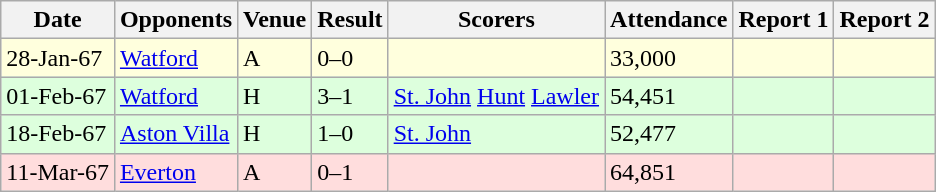<table class=wikitable>
<tr>
<th>Date</th>
<th>Opponents</th>
<th>Venue</th>
<th>Result</th>
<th>Scorers</th>
<th>Attendance</th>
<th>Report 1</th>
<th>Report 2</th>
</tr>
<tr bgcolor="#ffffdd">
<td>28-Jan-67</td>
<td><a href='#'>Watford</a></td>
<td>A</td>
<td>0–0</td>
<td></td>
<td>33,000</td>
<td></td>
<td></td>
</tr>
<tr bgcolor="#ddffdd">
<td>01-Feb-67</td>
<td><a href='#'>Watford</a></td>
<td>H</td>
<td>3–1</td>
<td><a href='#'>St. John</a>  <a href='#'>Hunt</a>  <a href='#'>Lawler</a> </td>
<td>54,451</td>
<td></td>
<td></td>
</tr>
<tr bgcolor="#ddffdd">
<td>18-Feb-67</td>
<td><a href='#'>Aston Villa</a></td>
<td>H</td>
<td>1–0</td>
<td><a href='#'>St. John</a> </td>
<td>52,477</td>
<td></td>
<td></td>
</tr>
<tr bgcolor="#ffdddd">
<td>11-Mar-67</td>
<td><a href='#'>Everton</a></td>
<td>A</td>
<td>0–1</td>
<td></td>
<td>64,851</td>
<td></td>
<td></td>
</tr>
</table>
